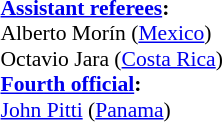<table width=100% style="font-size: 90%">
<tr>
<td><br><strong><a href='#'>Assistant referees</a>:</strong>
<br>Alberto Morín (<a href='#'>Mexico</a>)
<br>Octavio Jara (<a href='#'>Costa Rica</a>)
<br><strong><a href='#'>Fourth official</a>:</strong>
<br><a href='#'>John Pitti</a> (<a href='#'>Panama</a>)</td>
</tr>
</table>
